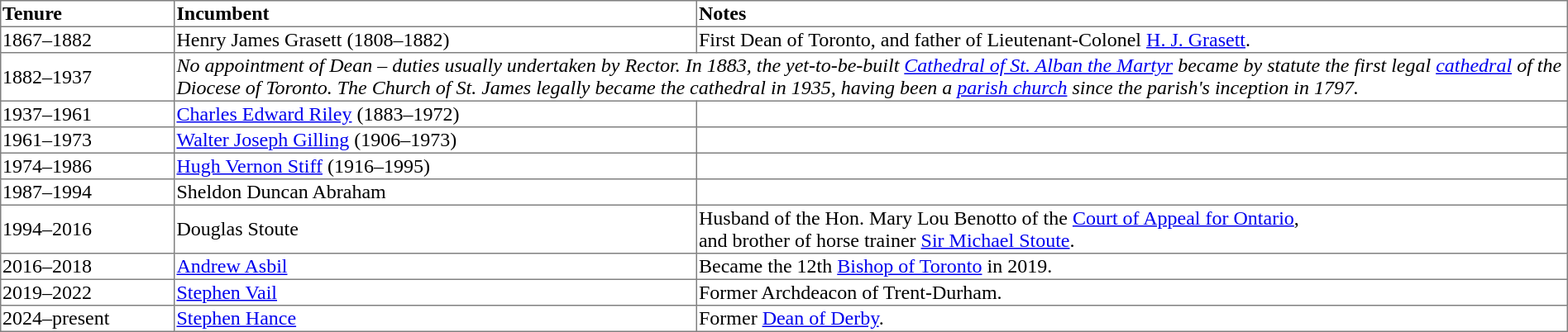<table border=1 style="border-collapse: collapse">
<tr align=left>
<th width="10%">Tenure</th>
<th width="30%">Incumbent</th>
<th width="50%">Notes</th>
</tr>
<tr>
<td>1867–1882</td>
<td>Henry James Grasett (1808–1882)</td>
<td>First Dean of Toronto, and father of Lieutenant-Colonel <a href='#'>H. J. Grasett</a>.</td>
</tr>
<tr>
<td>1882–1937</td>
<td colspan= "2"><em>No appointment of Dean – duties usually undertaken by Rector. In 1883, the yet-to-be-built <a href='#'>Cathedral of St. Alban the Martyr</a> became by statute the first legal <a href='#'>cathedral</a> of the Diocese of Toronto. The Church of St. James legally became the cathedral in 1935, having been a <a href='#'>parish church</a> since the parish's inception in 1797.</em></td>
</tr>
<tr>
<td>1937–1961</td>
<td><a href='#'>Charles Edward Riley</a> (1883–1972)</td>
<td></td>
</tr>
<tr>
<td>1961–1973</td>
<td><a href='#'>Walter Joseph Gilling</a> (1906–1973)</td>
<td></td>
</tr>
<tr>
<td>1974–1986</td>
<td><a href='#'>Hugh Vernon Stiff</a> (1916–1995)</td>
<td></td>
</tr>
<tr>
<td>1987–1994</td>
<td>Sheldon Duncan Abraham</td>
<td></td>
</tr>
<tr>
<td>1994–2016</td>
<td>Douglas Stoute</td>
<td>Husband of the Hon. Mary Lou Benotto of the <a href='#'>Court of Appeal for Ontario</a>,<br>and brother of horse trainer <a href='#'>Sir Michael Stoute</a>.</td>
</tr>
<tr>
<td>2016–2018</td>
<td><a href='#'>Andrew Asbil</a></td>
<td>Became the 12th <a href='#'>Bishop of Toronto</a> in 2019.</td>
</tr>
<tr>
<td>2019–2022</td>
<td><a href='#'>Stephen Vail</a></td>
<td>Former Archdeacon of Trent-Durham.</td>
</tr>
<tr>
<td>2024–present</td>
<td><a href='#'>Stephen Hance</a></td>
<td>Former <a href='#'>Dean of Derby</a>.</td>
</tr>
</table>
